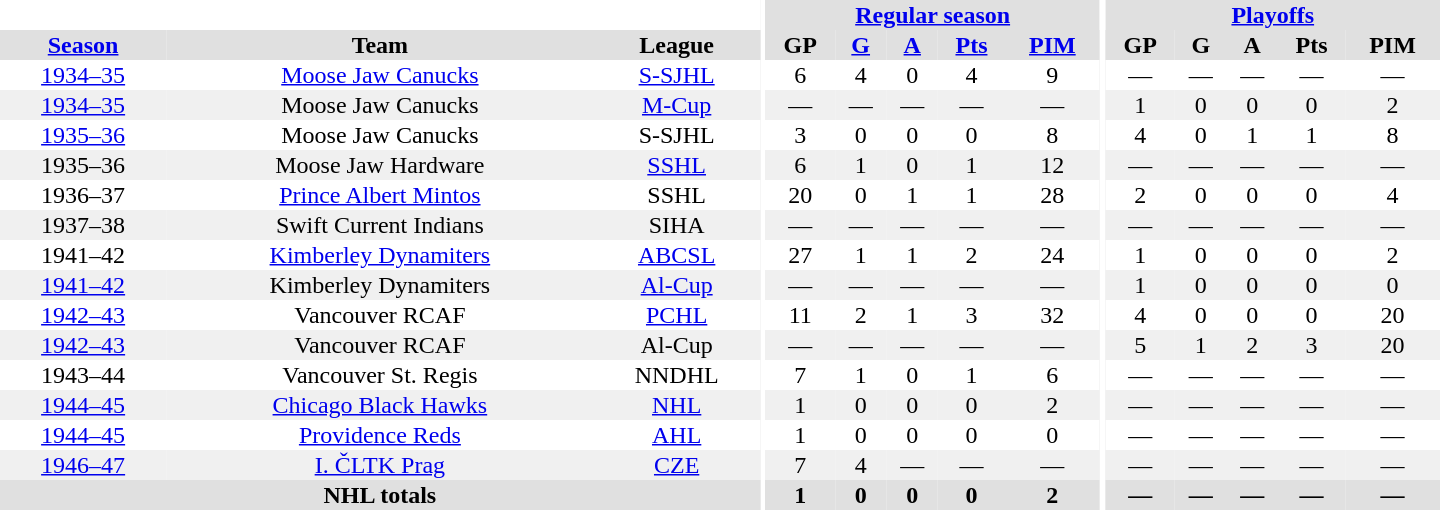<table border="0" cellpadding="1" cellspacing="0" style="text-align:center; width:60em">
<tr bgcolor="#e0e0e0">
<th colspan="3" bgcolor="#ffffff"></th>
<th rowspan="100" bgcolor="#ffffff"></th>
<th colspan="5"><a href='#'>Regular season</a></th>
<th rowspan="100" bgcolor="#ffffff"></th>
<th colspan="5"><a href='#'>Playoffs</a></th>
</tr>
<tr bgcolor="#e0e0e0">
<th><a href='#'>Season</a></th>
<th>Team</th>
<th>League</th>
<th>GP</th>
<th><a href='#'>G</a></th>
<th><a href='#'>A</a></th>
<th><a href='#'>Pts</a></th>
<th><a href='#'>PIM</a></th>
<th>GP</th>
<th>G</th>
<th>A</th>
<th>Pts</th>
<th>PIM</th>
</tr>
<tr>
<td><a href='#'>1934–35</a></td>
<td><a href='#'>Moose Jaw Canucks</a></td>
<td><a href='#'>S-SJHL</a></td>
<td>6</td>
<td>4</td>
<td>0</td>
<td>4</td>
<td>9</td>
<td>—</td>
<td>—</td>
<td>—</td>
<td>—</td>
<td>—</td>
</tr>
<tr bgcolor="#f0f0f0">
<td><a href='#'>1934–35</a></td>
<td>Moose Jaw Canucks</td>
<td><a href='#'>M-Cup</a></td>
<td>—</td>
<td>—</td>
<td>—</td>
<td>—</td>
<td>—</td>
<td>1</td>
<td>0</td>
<td>0</td>
<td>0</td>
<td>2</td>
</tr>
<tr>
<td><a href='#'>1935–36</a></td>
<td>Moose Jaw Canucks</td>
<td>S-SJHL</td>
<td>3</td>
<td>0</td>
<td>0</td>
<td>0</td>
<td>8</td>
<td>4</td>
<td>0</td>
<td>1</td>
<td>1</td>
<td>8</td>
</tr>
<tr bgcolor="#f0f0f0">
<td>1935–36</td>
<td>Moose Jaw Hardware</td>
<td><a href='#'>SSHL</a></td>
<td>6</td>
<td>1</td>
<td>0</td>
<td>1</td>
<td>12</td>
<td>—</td>
<td>—</td>
<td>—</td>
<td>—</td>
<td>—</td>
</tr>
<tr>
<td>1936–37</td>
<td><a href='#'>Prince Albert Mintos</a></td>
<td>SSHL</td>
<td>20</td>
<td>0</td>
<td>1</td>
<td>1</td>
<td>28</td>
<td>2</td>
<td>0</td>
<td>0</td>
<td>0</td>
<td>4</td>
</tr>
<tr bgcolor="#f0f0f0">
<td>1937–38</td>
<td>Swift Current Indians</td>
<td>SIHA</td>
<td>—</td>
<td>—</td>
<td>—</td>
<td>—</td>
<td>—</td>
<td>—</td>
<td>—</td>
<td>—</td>
<td>—</td>
<td>—</td>
</tr>
<tr>
<td>1941–42</td>
<td><a href='#'>Kimberley Dynamiters</a></td>
<td><a href='#'>ABCSL</a></td>
<td>27</td>
<td>1</td>
<td>1</td>
<td>2</td>
<td>24</td>
<td>1</td>
<td>0</td>
<td>0</td>
<td>0</td>
<td>2</td>
</tr>
<tr bgcolor="#f0f0f0">
<td><a href='#'>1941–42</a></td>
<td>Kimberley Dynamiters</td>
<td><a href='#'>Al-Cup</a></td>
<td>—</td>
<td>—</td>
<td>—</td>
<td>—</td>
<td>—</td>
<td>1</td>
<td>0</td>
<td>0</td>
<td>0</td>
<td>0</td>
</tr>
<tr>
<td><a href='#'>1942–43</a></td>
<td>Vancouver RCAF</td>
<td><a href='#'>PCHL</a></td>
<td>11</td>
<td>2</td>
<td>1</td>
<td>3</td>
<td>32</td>
<td>4</td>
<td>0</td>
<td>0</td>
<td>0</td>
<td>20</td>
</tr>
<tr bgcolor="#f0f0f0">
<td><a href='#'>1942–43</a></td>
<td>Vancouver RCAF</td>
<td>Al-Cup</td>
<td>—</td>
<td>—</td>
<td>—</td>
<td>—</td>
<td>—</td>
<td>5</td>
<td>1</td>
<td>2</td>
<td>3</td>
<td>20</td>
</tr>
<tr>
<td>1943–44</td>
<td>Vancouver St. Regis</td>
<td>NNDHL</td>
<td>7</td>
<td>1</td>
<td>0</td>
<td>1</td>
<td>6</td>
<td>—</td>
<td>—</td>
<td>—</td>
<td>—</td>
<td>—</td>
</tr>
<tr bgcolor="#f0f0f0">
<td><a href='#'>1944–45</a></td>
<td><a href='#'>Chicago Black Hawks</a></td>
<td><a href='#'>NHL</a></td>
<td>1</td>
<td>0</td>
<td>0</td>
<td>0</td>
<td>2</td>
<td>—</td>
<td>—</td>
<td>—</td>
<td>—</td>
<td>—</td>
</tr>
<tr>
<td><a href='#'>1944–45</a></td>
<td><a href='#'>Providence Reds</a></td>
<td><a href='#'>AHL</a></td>
<td>1</td>
<td>0</td>
<td>0</td>
<td>0</td>
<td>0</td>
<td>—</td>
<td>—</td>
<td>—</td>
<td>—</td>
<td>—</td>
</tr>
<tr bgcolor="#f0f0f0">
<td><a href='#'>1946–47</a></td>
<td><a href='#'>I. ČLTK Prag</a></td>
<td><a href='#'>CZE</a></td>
<td>7</td>
<td>4</td>
<td>—</td>
<td>—</td>
<td>—</td>
<td>—</td>
<td>—</td>
<td>—</td>
<td>—</td>
<td>—</td>
</tr>
<tr bgcolor="#e0e0e0">
<th colspan="3">NHL totals</th>
<th>1</th>
<th>0</th>
<th>0</th>
<th>0</th>
<th>2</th>
<th>—</th>
<th>—</th>
<th>—</th>
<th>—</th>
<th>—</th>
</tr>
</table>
